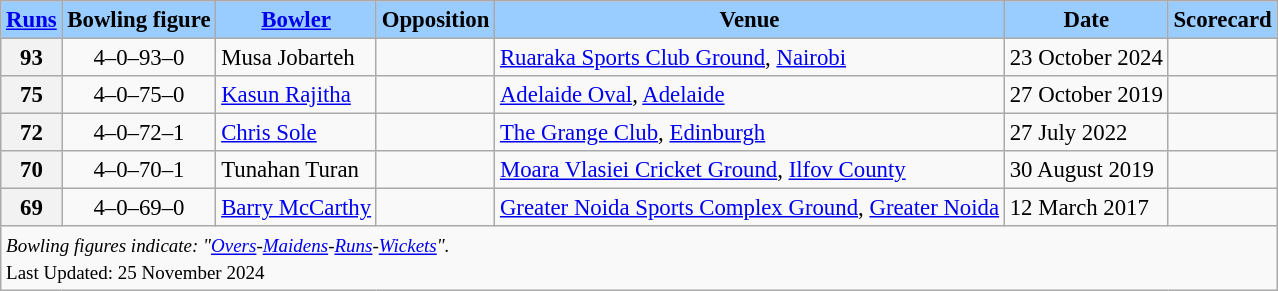<table class="wikitable sortable defaultleft" style="font-size: 95%">
<tr>
<th scope="col" style="background-color:#9cf;"><a href='#'>Runs</a></th>
<th scope="col" style="background-color:#9cf;">Bowling figure</th>
<th scope="col" style="background-color:#9cf;"><a href='#'>Bowler</a></th>
<th scope="col" style="background-color:#9cf;">Opposition</th>
<th scope="col" style="background-color:#9cf;">Venue</th>
<th scope="col" style="background-color:#9cf;">Date</th>
<th scope="col" style="background-color:#9cf;">Scorecard</th>
</tr>
<tr>
<th scope="row">93</th>
<td style="text-align:center;">4–0–93–0</td>
<td> Musa Jobarteh</td>
<td></td>
<td><a href='#'>Ruaraka Sports Club Ground</a>, <a href='#'>Nairobi</a></td>
<td>23 October 2024</td>
<td></td>
</tr>
<tr>
<th scope="row">75</th>
<td style="text-align:center;">4–0–75–0</td>
<td> <a href='#'>Kasun Rajitha</a></td>
<td></td>
<td><a href='#'>Adelaide Oval</a>, <a href='#'>Adelaide</a></td>
<td>27 October 2019</td>
<td></td>
</tr>
<tr>
<th scope="row">72</th>
<td style="text-align:center;">4–0–72–1</td>
<td> <a href='#'>Chris Sole</a></td>
<td></td>
<td><a href='#'>The Grange Club</a>, <a href='#'>Edinburgh</a></td>
<td>27 July 2022</td>
<td></td>
</tr>
<tr>
<th scope="row">70</th>
<td style="text-align:center;">4–0–70–1</td>
<td> Tunahan Turan</td>
<td></td>
<td><a href='#'>Moara Vlasiei Cricket Ground</a>, <a href='#'>Ilfov County</a></td>
<td>30 August 2019</td>
<td></td>
</tr>
<tr>
<th scope="row">69</th>
<td style="text-align:center;">4–0–69–0</td>
<td> <a href='#'>Barry McCarthy</a></td>
<td></td>
<td><a href='#'>Greater Noida Sports Complex Ground</a>, <a href='#'>Greater Noida</a></td>
<td>12 March 2017</td>
<td></td>
</tr>
<tr class="sortbottom">
<td colspan=7 style="text-align:left;"><small><em>Bowling figures indicate: "<a href='#'>Overs</a>-<a href='#'>Maidens</a>-<a href='#'>Runs</a>-<a href='#'>Wickets</a>".</em><br>Last Updated: 25 November 2024</small></td>
</tr>
</table>
